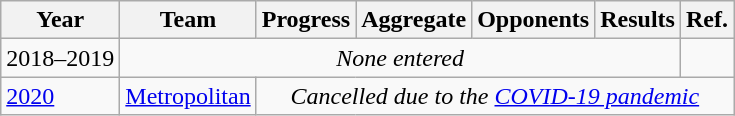<table class="wikitable">
<tr>
<th>Year</th>
<th>Team</th>
<th>Progress</th>
<th>Aggregate</th>
<th>Opponents</th>
<th>Results</th>
<th>Ref.</th>
</tr>
<tr>
<td>2018–2019</td>
<td colspan="5" align="center"><em>None entered</em></td>
<td></td>
</tr>
<tr>
<td><a href='#'>2020</a></td>
<td><a href='#'>Metropolitan</a></td>
<td colspan="5" align="center"><em>Cancelled due to the <a href='#'>COVID-19 pandemic</a></em></td>
</tr>
</table>
